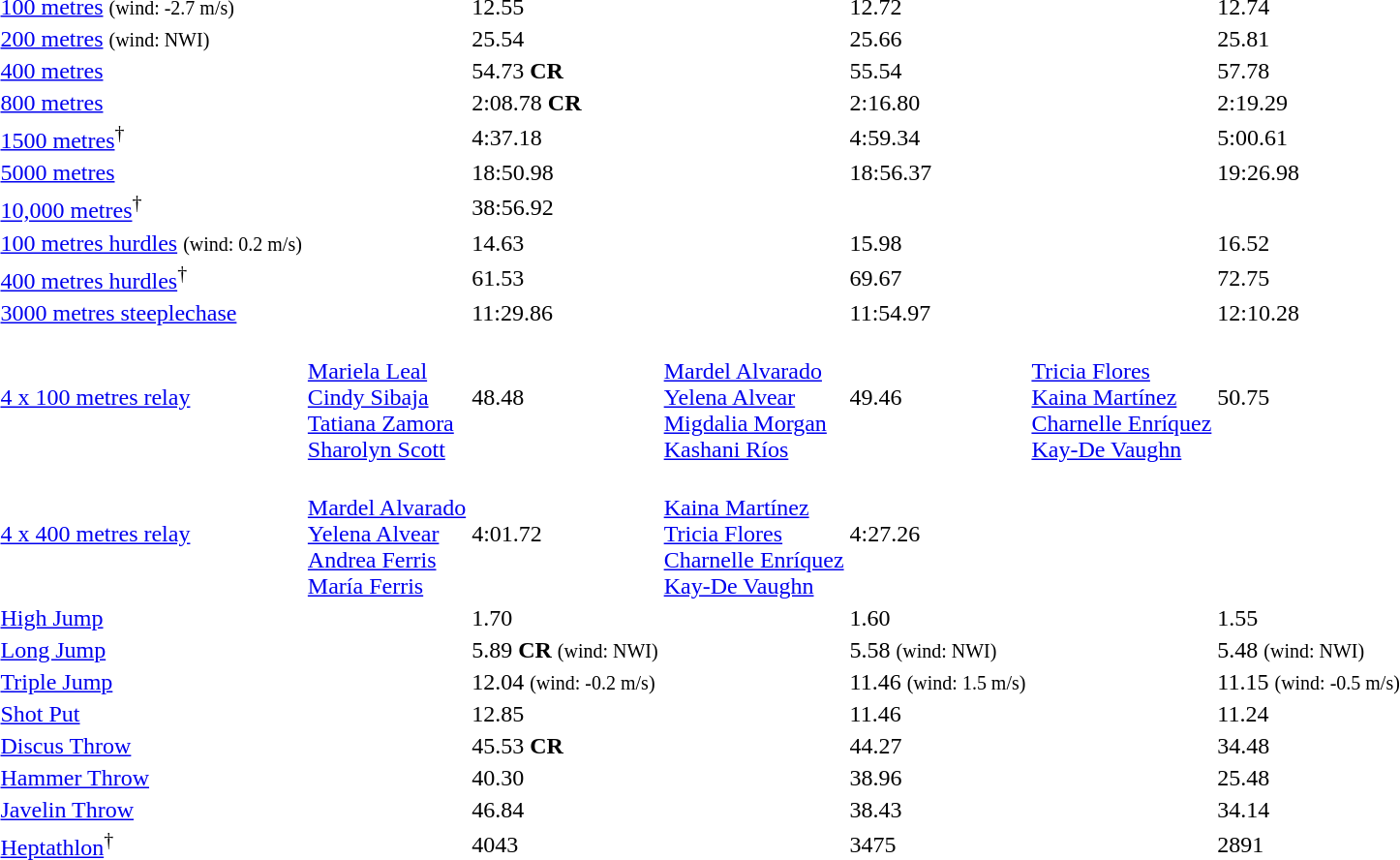<table>
<tr>
<td><a href='#'>100 metres</a> <small>(wind: -2.7 m/s)</small></td>
<td></td>
<td>12.55</td>
<td></td>
<td>12.72</td>
<td></td>
<td>12.74</td>
</tr>
<tr>
<td><a href='#'>200 metres</a> <small>(wind: NWI)</small></td>
<td></td>
<td>25.54</td>
<td></td>
<td>25.66</td>
<td></td>
<td>25.81</td>
</tr>
<tr>
<td><a href='#'>400 metres</a></td>
<td></td>
<td>54.73 <strong>CR</strong></td>
<td></td>
<td>55.54</td>
<td></td>
<td>57.78</td>
</tr>
<tr>
<td><a href='#'>800 metres</a></td>
<td></td>
<td>2:08.78 <strong>CR</strong></td>
<td></td>
<td>2:16.80</td>
<td></td>
<td>2:19.29</td>
</tr>
<tr>
<td><a href='#'>1500 metres</a><sup>†</sup></td>
<td></td>
<td>4:37.18</td>
<td></td>
<td>4:59.34</td>
<td></td>
<td>5:00.61</td>
</tr>
<tr>
<td><a href='#'>5000 metres</a></td>
<td></td>
<td>18:50.98</td>
<td></td>
<td>18:56.37</td>
<td></td>
<td>19:26.98</td>
</tr>
<tr>
<td><a href='#'>10,000 metres</a><sup>†</sup></td>
<td></td>
<td>38:56.92</td>
<td></td>
<td></td>
<td></td>
<td></td>
</tr>
<tr>
<td><a href='#'>100 metres hurdles</a> <small>(wind: 0.2 m/s)</small></td>
<td></td>
<td>14.63</td>
<td></td>
<td>15.98</td>
<td></td>
<td>16.52</td>
</tr>
<tr>
<td><a href='#'>400 metres hurdles</a><sup>†</sup></td>
<td></td>
<td>61.53</td>
<td></td>
<td>69.67</td>
<td></td>
<td>72.75</td>
</tr>
<tr>
<td><a href='#'>3000 metres steeplechase</a></td>
<td></td>
<td>11:29.86</td>
<td></td>
<td>11:54.97</td>
<td></td>
<td>12:10.28</td>
</tr>
<tr>
<td><a href='#'>4 x 100 metres relay</a></td>
<td> <br> <a href='#'>Mariela Leal</a> <br> <a href='#'>Cindy Sibaja</a> <br> <a href='#'>Tatiana Zamora</a> <br> <a href='#'>Sharolyn Scott</a></td>
<td>48.48</td>
<td> <br> <a href='#'>Mardel Alvarado</a> <br> <a href='#'>Yelena Alvear</a> <br> <a href='#'>Migdalia Morgan</a> <br> <a href='#'>Kashani Ríos</a></td>
<td>49.46</td>
<td> <br> <a href='#'>Tricia Flores</a> <br> <a href='#'>Kaina Martínez</a> <br> <a href='#'>Charnelle Enríquez</a> <br> <a href='#'>Kay-De Vaughn</a></td>
<td>50.75</td>
</tr>
<tr>
<td><a href='#'>4 x 400 metres relay</a></td>
<td> <br> <a href='#'>Mardel Alvarado</a> <br> <a href='#'>Yelena Alvear</a> <br> <a href='#'>Andrea Ferris</a> <br> <a href='#'>María Ferris</a></td>
<td>4:01.72</td>
<td> <br> <a href='#'>Kaina Martínez</a> <br> <a href='#'>Tricia Flores</a> <br> <a href='#'>Charnelle Enríquez</a> <br> <a href='#'>Kay-De Vaughn</a></td>
<td>4:27.26</td>
<td></td>
<td></td>
</tr>
<tr>
<td><a href='#'>High Jump</a></td>
<td></td>
<td>1.70</td>
<td></td>
<td>1.60</td>
<td></td>
<td>1.55</td>
</tr>
<tr>
<td><a href='#'>Long Jump</a></td>
<td></td>
<td>5.89 <strong>CR</strong> <small>(wind: NWI)</small></td>
<td></td>
<td>5.58 <small>(wind: NWI)</small></td>
<td></td>
<td>5.48 <small>(wind: NWI)</small></td>
</tr>
<tr>
<td><a href='#'>Triple Jump</a></td>
<td></td>
<td>12.04 <small>(wind: -0.2 m/s)</small></td>
<td></td>
<td>11.46 <small>(wind: 1.5 m/s)</small></td>
<td></td>
<td>11.15 <small>(wind: -0.5 m/s)</small></td>
</tr>
<tr>
<td><a href='#'>Shot Put</a></td>
<td></td>
<td>12.85</td>
<td></td>
<td>11.46</td>
<td></td>
<td>11.24</td>
</tr>
<tr>
<td><a href='#'>Discus Throw</a></td>
<td></td>
<td>45.53 <strong>CR</strong></td>
<td></td>
<td>44.27</td>
<td></td>
<td>34.48</td>
</tr>
<tr>
<td><a href='#'>Hammer Throw</a></td>
<td></td>
<td>40.30</td>
<td></td>
<td>38.96</td>
<td></td>
<td>25.48</td>
</tr>
<tr>
<td><a href='#'>Javelin Throw</a></td>
<td></td>
<td>46.84</td>
<td></td>
<td>38.43</td>
<td></td>
<td>34.14</td>
</tr>
<tr>
<td><a href='#'>Heptathlon</a><sup>†</sup></td>
<td></td>
<td>4043</td>
<td></td>
<td>3475</td>
<td></td>
<td>2891</td>
</tr>
</table>
